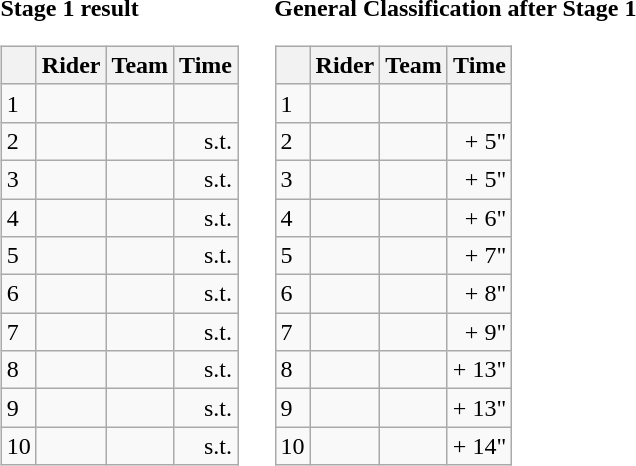<table>
<tr>
<td><strong>Stage 1 result</strong><br><table class="wikitable">
<tr>
<th></th>
<th>Rider</th>
<th>Team</th>
<th>Time</th>
</tr>
<tr>
<td>1</td>
<td></td>
<td></td>
<td align="right"></td>
</tr>
<tr>
<td>2</td>
<td></td>
<td></td>
<td align="right">s.t.</td>
</tr>
<tr>
<td>3</td>
<td></td>
<td></td>
<td align="right">s.t.</td>
</tr>
<tr>
<td>4</td>
<td></td>
<td></td>
<td align="right">s.t.</td>
</tr>
<tr>
<td>5</td>
<td></td>
<td></td>
<td align="right">s.t.</td>
</tr>
<tr>
<td>6</td>
<td></td>
<td></td>
<td align="right">s.t.</td>
</tr>
<tr>
<td>7</td>
<td></td>
<td></td>
<td align="right">s.t.</td>
</tr>
<tr>
<td>8</td>
<td></td>
<td></td>
<td align="right">s.t.</td>
</tr>
<tr>
<td>9</td>
<td></td>
<td></td>
<td align="right">s.t.</td>
</tr>
<tr>
<td>10</td>
<td></td>
<td></td>
<td align="right">s.t.</td>
</tr>
</table>
</td>
<td></td>
<td><strong>General Classification after Stage 1</strong><br><table class="wikitable">
<tr>
<th></th>
<th>Rider</th>
<th>Team</th>
<th>Time</th>
</tr>
<tr>
<td>1</td>
<td> </td>
<td></td>
<td align="right"></td>
</tr>
<tr>
<td>2</td>
<td></td>
<td></td>
<td align="right">+ 5"</td>
</tr>
<tr>
<td>3</td>
<td></td>
<td></td>
<td align="right">+ 5"</td>
</tr>
<tr>
<td>4</td>
<td></td>
<td></td>
<td align="right">+ 6"</td>
</tr>
<tr>
<td>5</td>
<td></td>
<td></td>
<td align="right">+ 7"</td>
</tr>
<tr>
<td>6</td>
<td></td>
<td></td>
<td align="right">+ 8"</td>
</tr>
<tr>
<td>7</td>
<td></td>
<td></td>
<td align="right">+ 9"</td>
</tr>
<tr>
<td>8</td>
<td></td>
<td></td>
<td align="right">+ 13"</td>
</tr>
<tr>
<td>9</td>
<td></td>
<td></td>
<td align="right">+ 13"</td>
</tr>
<tr>
<td>10</td>
<td></td>
<td></td>
<td align="right">+ 14"</td>
</tr>
</table>
</td>
</tr>
</table>
